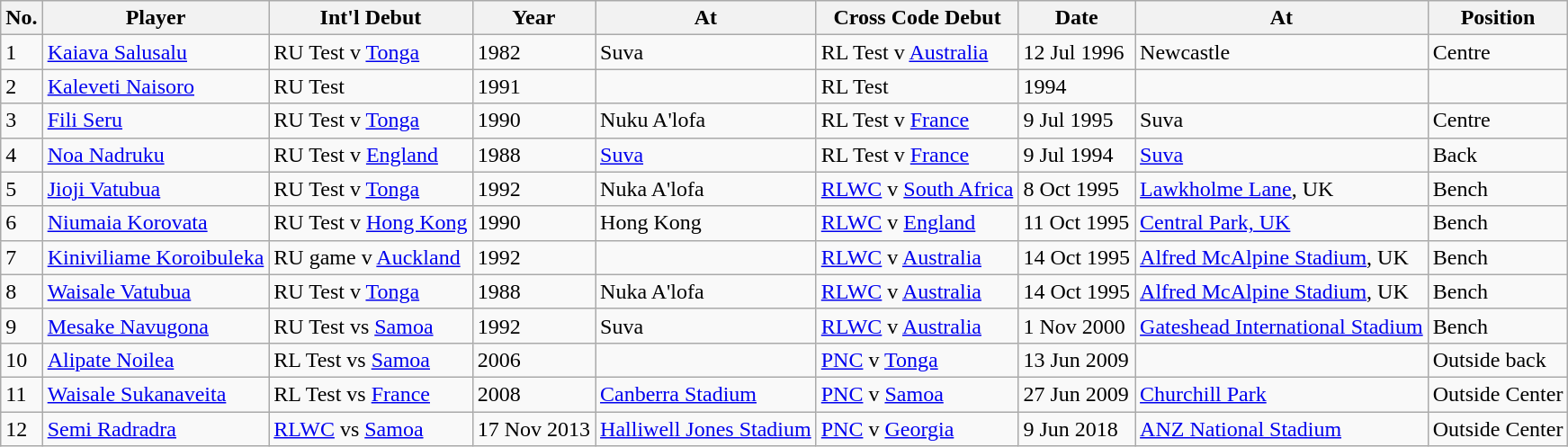<table class="wikitable" align="center">
<tr>
<th>No.</th>
<th>Player</th>
<th>Int'l Debut</th>
<th>Year</th>
<th>At</th>
<th>Cross Code Debut</th>
<th>Date</th>
<th>At</th>
<th>Position</th>
</tr>
<tr>
<td>1</td>
<td><a href='#'>Kaiava Salusalu</a></td>
<td>RU Test v <a href='#'>Tonga</a></td>
<td>1982</td>
<td>Suva</td>
<td>RL Test v <a href='#'>Australia</a></td>
<td>12 Jul 1996</td>
<td>Newcastle</td>
<td>Centre</td>
</tr>
<tr>
<td>2</td>
<td><a href='#'>Kaleveti Naisoro</a></td>
<td>RU Test</td>
<td>1991</td>
<td></td>
<td>RL Test</td>
<td>1994</td>
<td></td>
<td></td>
</tr>
<tr>
<td>3</td>
<td><a href='#'>Fili Seru</a></td>
<td>RU Test v <a href='#'>Tonga</a></td>
<td>1990</td>
<td>Nuku A'lofa</td>
<td>RL Test v <a href='#'>France</a></td>
<td>9 Jul 1995</td>
<td>Suva</td>
<td>Centre</td>
</tr>
<tr>
<td>4</td>
<td><a href='#'>Noa Nadruku</a></td>
<td>RU Test v <a href='#'>England</a></td>
<td>1988</td>
<td><a href='#'>Suva</a></td>
<td>RL Test v <a href='#'>France</a></td>
<td>9 Jul 1994</td>
<td><a href='#'>Suva</a></td>
<td>Back</td>
</tr>
<tr>
<td>5</td>
<td><a href='#'>Jioji Vatubua</a></td>
<td>RU Test v <a href='#'>Tonga</a></td>
<td>1992</td>
<td>Nuka A'lofa</td>
<td><a href='#'>RLWC</a> v <a href='#'>South Africa</a></td>
<td>8 Oct 1995</td>
<td><a href='#'>Lawkholme Lane</a>, UK</td>
<td>Bench</td>
</tr>
<tr>
<td>6</td>
<td><a href='#'>Niumaia Korovata</a></td>
<td>RU Test v <a href='#'>Hong Kong</a></td>
<td>1990</td>
<td>Hong Kong</td>
<td><a href='#'>RLWC</a> v <a href='#'>England</a></td>
<td>11 Oct 1995</td>
<td><a href='#'>Central Park, UK</a></td>
<td>Bench</td>
</tr>
<tr>
<td>7</td>
<td><a href='#'>Kiniviliame Koroibuleka</a></td>
<td>RU game v <a href='#'>Auckland</a></td>
<td>1992</td>
<td></td>
<td><a href='#'>RLWC</a> v <a href='#'>Australia</a></td>
<td>14 Oct 1995</td>
<td><a href='#'>Alfred McAlpine Stadium</a>, UK</td>
<td>Bench</td>
</tr>
<tr>
<td>8</td>
<td><a href='#'>Waisale Vatubua</a></td>
<td>RU Test v <a href='#'>Tonga</a></td>
<td>1988</td>
<td>Nuka A'lofa</td>
<td><a href='#'>RLWC</a> v <a href='#'>Australia</a></td>
<td>14 Oct 1995</td>
<td><a href='#'>Alfred McAlpine Stadium</a>, UK</td>
<td>Bench</td>
</tr>
<tr>
<td>9</td>
<td><a href='#'>Mesake Navugona</a></td>
<td>RU Test vs <a href='#'>Samoa</a></td>
<td>1992</td>
<td>Suva</td>
<td><a href='#'>RLWC</a> v <a href='#'>Australia</a></td>
<td>1 Nov 2000</td>
<td><a href='#'>Gateshead International Stadium</a></td>
<td>Bench</td>
</tr>
<tr>
<td>10</td>
<td><a href='#'>Alipate Noilea</a></td>
<td>RL Test vs <a href='#'>Samoa</a></td>
<td>2006</td>
<td></td>
<td><a href='#'>PNC</a> v <a href='#'>Tonga</a></td>
<td>13 Jun 2009</td>
<td></td>
<td>Outside back</td>
</tr>
<tr>
<td>11</td>
<td><a href='#'>Waisale Sukanaveita</a></td>
<td>RL Test vs <a href='#'>France</a></td>
<td>2008</td>
<td><a href='#'>Canberra Stadium</a></td>
<td><a href='#'>PNC</a> v <a href='#'>Samoa</a></td>
<td>27 Jun 2009</td>
<td><a href='#'>Churchill Park</a></td>
<td>Outside Center</td>
</tr>
<tr>
<td>12</td>
<td><a href='#'>Semi Radradra</a></td>
<td><a href='#'>RLWC</a> vs <a href='#'>Samoa</a></td>
<td>17 Nov 2013</td>
<td><a href='#'>Halliwell Jones Stadium</a></td>
<td><a href='#'>PNC</a> v <a href='#'>Georgia</a></td>
<td>9 Jun 2018</td>
<td><a href='#'>ANZ National Stadium</a></td>
<td>Outside Center</td>
</tr>
</table>
